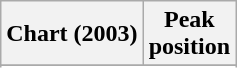<table class="wikitable sortable plainrowheaders" style="text-align:center">
<tr>
<th scope="col">Chart (2003)</th>
<th scope="col">Peak<br> position</th>
</tr>
<tr>
</tr>
<tr>
</tr>
</table>
